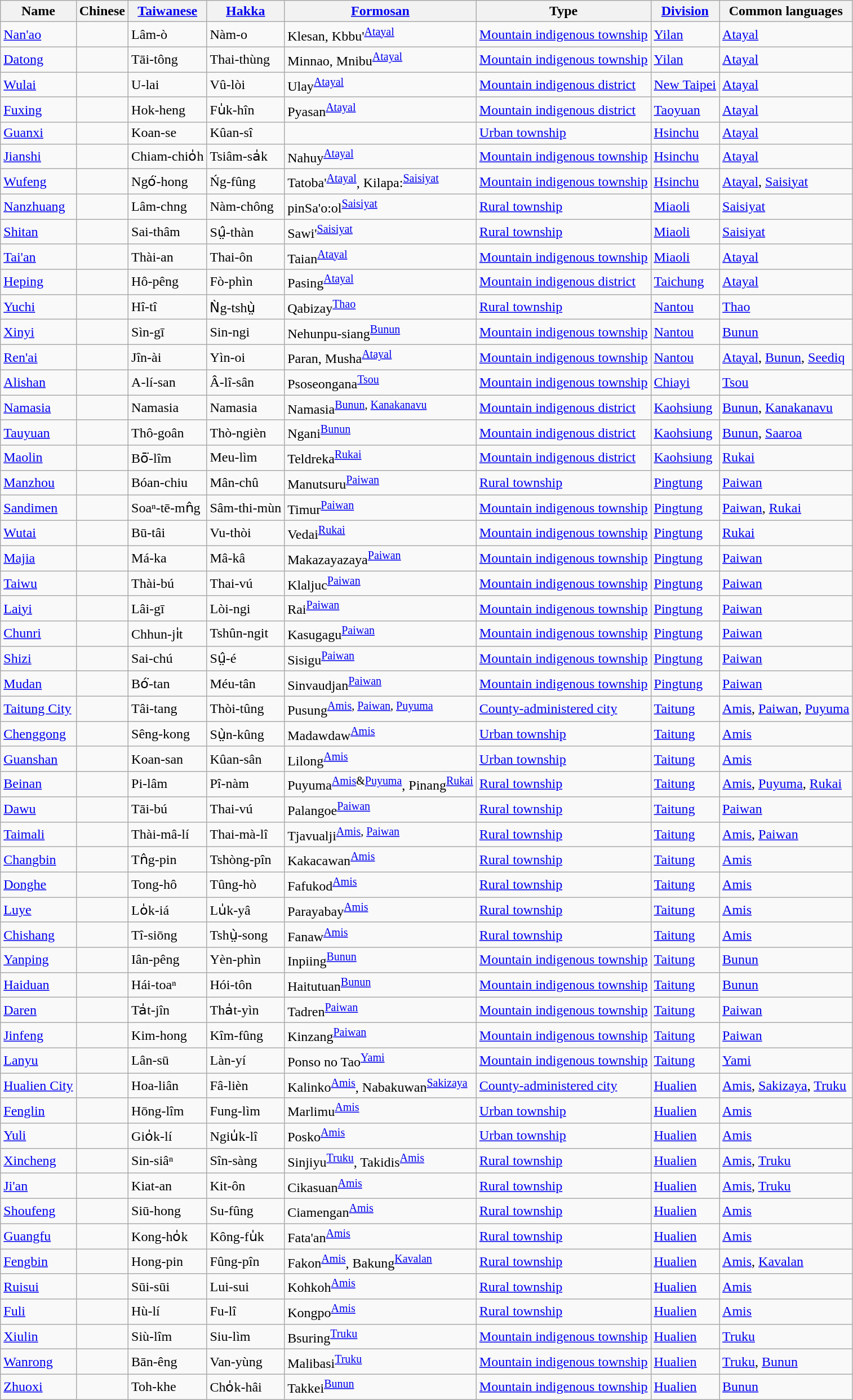<table class="wikitable sortable">
<tr>
<th>Name</th>
<th>Chinese</th>
<th><a href='#'>Taiwanese</a></th>
<th><a href='#'>Hakka</a></th>
<th><a href='#'>Formosan</a></th>
<th>Type</th>
<th><a href='#'>Division</a></th>
<th>Common languages</th>
</tr>
<tr>
<td><a href='#'>Nan'ao</a></td>
<td></td>
<td>Lâm-ò</td>
<td>Nàm-o</td>
<td>Klesan, Kbbu'<sup><a href='#'>Atayal</a></sup></td>
<td><a href='#'>Mountain indigenous township</a></td>
<td><a href='#'>Yilan</a></td>
<td><a href='#'>Atayal</a></td>
</tr>
<tr>
<td><a href='#'>Datong</a></td>
<td></td>
<td>Tāi-tông</td>
<td>Thai-thùng</td>
<td>Minnao, Mnibu<sup><a href='#'>Atayal</a></sup></td>
<td><a href='#'>Mountain indigenous township</a></td>
<td><a href='#'>Yilan</a></td>
<td><a href='#'>Atayal</a></td>
</tr>
<tr>
<td><a href='#'>Wulai</a></td>
<td></td>
<td>U-lai</td>
<td>Vû-lòi</td>
<td>Ulay<sup><a href='#'>Atayal</a></sup></td>
<td><a href='#'>Mountain indigenous district</a></td>
<td><a href='#'>New Taipei</a></td>
<td><a href='#'>Atayal</a></td>
</tr>
<tr>
<td><a href='#'>Fuxing</a></td>
<td></td>
<td>Hok-heng</td>
<td>Fu̍k-hîn</td>
<td>Pyasan<sup><a href='#'>Atayal</a></sup></td>
<td><a href='#'>Mountain indigenous district</a></td>
<td><a href='#'>Taoyuan</a></td>
<td><a href='#'>Atayal</a></td>
</tr>
<tr>
<td><a href='#'>Guanxi</a></td>
<td></td>
<td>Koan-se</td>
<td>Kûan-sî</td>
<td></td>
<td><a href='#'>Urban township</a></td>
<td><a href='#'>Hsinchu</a></td>
<td><a href='#'>Atayal</a></td>
</tr>
<tr>
<td><a href='#'>Jianshi</a></td>
<td></td>
<td>Chiam-chio̍h</td>
<td>Tsiâm-sa̍k</td>
<td>Nahuy<sup><a href='#'>Atayal</a></sup></td>
<td><a href='#'>Mountain indigenous township</a></td>
<td><a href='#'>Hsinchu</a></td>
<td><a href='#'>Atayal</a></td>
</tr>
<tr>
<td><a href='#'>Wufeng</a></td>
<td></td>
<td>Ngó͘-hong</td>
<td>Ńg-fûng</td>
<td>Tatoba'<sup><a href='#'>Atayal</a></sup>, Kilapa:<sup><a href='#'>Saisiyat</a></sup></td>
<td><a href='#'>Mountain indigenous township</a></td>
<td><a href='#'>Hsinchu</a></td>
<td><a href='#'>Atayal</a>, <a href='#'>Saisiyat</a></td>
</tr>
<tr>
<td><a href='#'>Nanzhuang</a></td>
<td></td>
<td>Lâm-chng</td>
<td>Nàm-chông</td>
<td>pinSa'o:ol<sup><a href='#'>Saisiyat</a></sup></td>
<td><a href='#'>Rural township</a></td>
<td><a href='#'>Miaoli</a></td>
<td><a href='#'>Saisiyat</a></td>
</tr>
<tr>
<td><a href='#'>Shitan</a></td>
<td></td>
<td>Sai-thâm</td>
<td>Sṳ̂-thàn</td>
<td>Sawi'<sup><a href='#'>Saisiyat</a></sup></td>
<td><a href='#'>Rural township</a></td>
<td><a href='#'>Miaoli</a></td>
<td><a href='#'>Saisiyat</a></td>
</tr>
<tr>
<td><a href='#'>Tai'an</a></td>
<td></td>
<td>Thài-an</td>
<td>Thai-ôn</td>
<td>Taian<sup><a href='#'>Atayal</a></sup></td>
<td><a href='#'>Mountain indigenous township</a></td>
<td><a href='#'>Miaoli</a></td>
<td><a href='#'>Atayal</a></td>
</tr>
<tr>
<td><a href='#'>Heping</a></td>
<td></td>
<td>Hô-pêng</td>
<td>Fò-phìn</td>
<td>Pasing<sup><a href='#'>Atayal</a></sup></td>
<td><a href='#'>Mountain indigenous district</a></td>
<td><a href='#'>Taichung</a></td>
<td><a href='#'>Atayal</a></td>
</tr>
<tr>
<td><a href='#'>Yuchi</a></td>
<td></td>
<td>Hî-tî</td>
<td>Ǹg-tshṳ̀</td>
<td>Qabizay<sup><a href='#'>Thao</a></sup></td>
<td><a href='#'>Rural township</a></td>
<td><a href='#'>Nantou</a></td>
<td><a href='#'>Thao</a></td>
</tr>
<tr>
<td><a href='#'>Xinyi</a></td>
<td></td>
<td>Sìn-gī</td>
<td>Sin-ngi</td>
<td>Nehunpu-siang<sup><a href='#'>Bunun</a></sup></td>
<td><a href='#'>Mountain indigenous township</a></td>
<td><a href='#'>Nantou</a></td>
<td><a href='#'>Bunun</a></td>
</tr>
<tr>
<td><a href='#'>Ren'ai</a></td>
<td></td>
<td>Jîn-ài</td>
<td>Yìn-oi</td>
<td>Paran, Musha<sup><a href='#'>Atayal</a></sup></td>
<td><a href='#'>Mountain indigenous township</a></td>
<td><a href='#'>Nantou</a></td>
<td><a href='#'>Atayal</a>, <a href='#'>Bunun</a>, <a href='#'>Seediq</a></td>
</tr>
<tr>
<td><a href='#'>Alishan</a></td>
<td></td>
<td>A-lí-san</td>
<td>Â-lî-sân</td>
<td>Psoseongana<sup><a href='#'>Tsou</a></sup></td>
<td><a href='#'>Mountain indigenous township</a></td>
<td><a href='#'>Chiayi</a></td>
<td><a href='#'>Tsou</a></td>
</tr>
<tr>
<td><a href='#'>Namasia</a></td>
<td></td>
<td>Namasia</td>
<td>Namasia</td>
<td>Namasia<sup><a href='#'>Bunun</a>, <a href='#'>Kanakanavu</a></sup></td>
<td><a href='#'>Mountain indigenous district</a></td>
<td><a href='#'>Kaohsiung</a></td>
<td><a href='#'>Bunun</a>, <a href='#'>Kanakanavu</a></td>
</tr>
<tr>
<td><a href='#'>Tauyuan</a></td>
<td></td>
<td>Thô-goân</td>
<td>Thò-ngièn</td>
<td>Ngani<sup><a href='#'>Bunun</a></sup></td>
<td><a href='#'>Mountain indigenous district</a></td>
<td><a href='#'>Kaohsiung</a></td>
<td><a href='#'>Bunun</a>, <a href='#'>Saaroa</a></td>
</tr>
<tr>
<td><a href='#'>Maolin</a></td>
<td></td>
<td>Bō͘-lîm</td>
<td>Meu-lìm</td>
<td>Teldreka<sup><a href='#'>Rukai</a></sup></td>
<td><a href='#'>Mountain indigenous district</a></td>
<td><a href='#'>Kaohsiung</a></td>
<td><a href='#'>Rukai</a></td>
</tr>
<tr>
<td><a href='#'>Manzhou</a></td>
<td></td>
<td>Bóan-chiu</td>
<td>Mân-chû</td>
<td>Manutsuru<sup><a href='#'>Paiwan</a></sup></td>
<td><a href='#'>Rural township</a></td>
<td><a href='#'>Pingtung</a></td>
<td><a href='#'>Paiwan</a></td>
</tr>
<tr>
<td><a href='#'>Sandimen</a></td>
<td></td>
<td>Soaⁿ-tē-mn̂g</td>
<td>Sâm-thi-mùn</td>
<td>Timur<sup><a href='#'>Paiwan</a></sup></td>
<td><a href='#'>Mountain indigenous township</a></td>
<td><a href='#'>Pingtung</a></td>
<td><a href='#'>Paiwan</a>, <a href='#'>Rukai</a></td>
</tr>
<tr>
<td><a href='#'>Wutai</a></td>
<td></td>
<td>Bū-tâi</td>
<td>Vu-thòi</td>
<td>Vedai<sup><a href='#'>Rukai</a></sup></td>
<td><a href='#'>Mountain indigenous township</a></td>
<td><a href='#'>Pingtung</a></td>
<td><a href='#'>Rukai</a></td>
</tr>
<tr>
<td><a href='#'>Majia</a></td>
<td></td>
<td>Má-ka</td>
<td>Mâ-kâ</td>
<td>Makazayazaya<sup><a href='#'>Paiwan</a></sup></td>
<td><a href='#'>Mountain indigenous township</a></td>
<td><a href='#'>Pingtung</a></td>
<td><a href='#'>Paiwan</a></td>
</tr>
<tr>
<td><a href='#'>Taiwu</a></td>
<td></td>
<td>Thài-bú</td>
<td>Thai-vú</td>
<td>Klaljuc<sup><a href='#'>Paiwan</a></sup></td>
<td><a href='#'>Mountain indigenous township</a></td>
<td><a href='#'>Pingtung</a></td>
<td><a href='#'>Paiwan</a></td>
</tr>
<tr>
<td><a href='#'>Laiyi</a></td>
<td></td>
<td>Lâi-gī</td>
<td>Lòi-ngi</td>
<td>Rai<sup><a href='#'>Paiwan</a></sup></td>
<td><a href='#'>Mountain indigenous township</a></td>
<td><a href='#'>Pingtung</a></td>
<td><a href='#'>Paiwan</a></td>
</tr>
<tr>
<td><a href='#'>Chunri</a></td>
<td></td>
<td>Chhun-ji̍t</td>
<td>Tshûn-ngit</td>
<td>Kasugagu<sup><a href='#'>Paiwan</a></sup></td>
<td><a href='#'>Mountain indigenous township</a></td>
<td><a href='#'>Pingtung</a></td>
<td><a href='#'>Paiwan</a></td>
</tr>
<tr>
<td><a href='#'>Shizi</a></td>
<td></td>
<td>Sai-chú</td>
<td>Sṳ̂-é</td>
<td>Sisigu<sup><a href='#'>Paiwan</a></sup></td>
<td><a href='#'>Mountain indigenous township</a></td>
<td><a href='#'>Pingtung</a></td>
<td><a href='#'>Paiwan</a></td>
</tr>
<tr>
<td><a href='#'>Mudan</a></td>
<td></td>
<td>Bó͘-tan</td>
<td>Méu-tân</td>
<td>Sinvaudjan<sup><a href='#'>Paiwan</a></sup></td>
<td><a href='#'>Mountain indigenous township</a></td>
<td><a href='#'>Pingtung</a></td>
<td><a href='#'>Paiwan</a></td>
</tr>
<tr>
<td><a href='#'>Taitung City</a></td>
<td></td>
<td>Tâi-tang</td>
<td>Thòi-tûng</td>
<td>Pusung<sup><a href='#'>Amis</a>, <a href='#'>Paiwan</a>, <a href='#'>Puyuma</a></sup></td>
<td><a href='#'>County-administered city</a></td>
<td><a href='#'>Taitung</a></td>
<td><a href='#'>Amis</a>, <a href='#'>Paiwan</a>, <a href='#'>Puyuma</a></td>
</tr>
<tr>
<td><a href='#'>Chenggong</a></td>
<td></td>
<td>Sêng-kong</td>
<td>Sṳ̀n-kûng</td>
<td>Madawdaw<sup><a href='#'>Amis</a></sup></td>
<td><a href='#'>Urban township</a></td>
<td><a href='#'>Taitung</a></td>
<td><a href='#'>Amis</a></td>
</tr>
<tr>
<td><a href='#'>Guanshan</a></td>
<td></td>
<td>Koan-san</td>
<td>Kûan-sân</td>
<td>Lilong<sup><a href='#'>Amis</a></sup></td>
<td><a href='#'>Urban township</a></td>
<td><a href='#'>Taitung</a></td>
<td><a href='#'>Amis</a></td>
</tr>
<tr>
<td><a href='#'>Beinan</a></td>
<td></td>
<td>Pi-lâm</td>
<td>Pî-nàm</td>
<td>Puyuma<sup><a href='#'>Amis</a>&<a href='#'>Puyuma</a></sup>, Pinang<sup><a href='#'>Rukai</a></sup></td>
<td><a href='#'>Rural township</a></td>
<td><a href='#'>Taitung</a></td>
<td><a href='#'>Amis</a>, <a href='#'>Puyuma</a>, <a href='#'>Rukai</a></td>
</tr>
<tr>
<td><a href='#'>Dawu</a></td>
<td></td>
<td>Tāi-bú</td>
<td>Thai-vú</td>
<td>Palangoe<sup><a href='#'>Paiwan</a></sup></td>
<td><a href='#'>Rural township</a></td>
<td><a href='#'>Taitung</a></td>
<td><a href='#'>Paiwan</a></td>
</tr>
<tr>
<td><a href='#'>Taimali</a></td>
<td></td>
<td>Thài-mâ-lí</td>
<td>Thai-mà-lî</td>
<td>Tjavualji<sup><a href='#'>Amis</a>, <a href='#'>Paiwan</a></sup></td>
<td><a href='#'>Rural township</a></td>
<td><a href='#'>Taitung</a></td>
<td><a href='#'>Amis</a>, <a href='#'>Paiwan</a></td>
</tr>
<tr>
<td><a href='#'>Changbin</a></td>
<td></td>
<td>Tn̂g-pin</td>
<td>Tshòng-pîn</td>
<td>Kakacawan<sup><a href='#'>Amis</a></sup></td>
<td><a href='#'>Rural township</a></td>
<td><a href='#'>Taitung</a></td>
<td><a href='#'>Amis</a></td>
</tr>
<tr>
<td><a href='#'>Donghe</a></td>
<td></td>
<td>Tong-hô</td>
<td>Tûng-hò</td>
<td>Fafukod<sup><a href='#'>Amis</a></sup></td>
<td><a href='#'>Rural township</a></td>
<td><a href='#'>Taitung</a></td>
<td><a href='#'>Amis</a></td>
</tr>
<tr>
<td><a href='#'>Luye</a></td>
<td></td>
<td>Lo̍k-iá</td>
<td>Lu̍k-yâ</td>
<td>Parayabay<sup><a href='#'>Amis</a></sup></td>
<td><a href='#'>Rural township</a></td>
<td><a href='#'>Taitung</a></td>
<td><a href='#'>Amis</a></td>
</tr>
<tr>
<td><a href='#'>Chishang</a></td>
<td></td>
<td>Tî-siōng</td>
<td>Tshṳ̀-song</td>
<td>Fanaw<sup><a href='#'>Amis</a></sup></td>
<td><a href='#'>Rural township</a></td>
<td><a href='#'>Taitung</a></td>
<td><a href='#'>Amis</a></td>
</tr>
<tr>
<td><a href='#'>Yanping</a></td>
<td></td>
<td>Iân-pêng</td>
<td>Yèn-phìn</td>
<td>Inpiing<sup><a href='#'>Bunun</a></sup></td>
<td><a href='#'>Mountain indigenous township</a></td>
<td><a href='#'>Taitung</a></td>
<td><a href='#'>Bunun</a></td>
</tr>
<tr>
<td><a href='#'>Haiduan</a></td>
<td></td>
<td>Hái-toaⁿ</td>
<td>Hói-tôn</td>
<td>Haitutuan<sup><a href='#'>Bunun</a></sup></td>
<td><a href='#'>Mountain indigenous township</a></td>
<td><a href='#'>Taitung</a></td>
<td><a href='#'>Bunun</a></td>
</tr>
<tr>
<td><a href='#'>Daren</a></td>
<td></td>
<td>Ta̍t-jîn</td>
<td>Tha̍t-yìn</td>
<td>Tadren<sup><a href='#'>Paiwan</a></sup></td>
<td><a href='#'>Mountain indigenous township</a></td>
<td><a href='#'>Taitung</a></td>
<td><a href='#'>Paiwan</a></td>
</tr>
<tr>
<td><a href='#'>Jinfeng</a></td>
<td></td>
<td>Kim-hong</td>
<td>Kîm-fûng</td>
<td>Kinzang<sup><a href='#'>Paiwan</a></sup></td>
<td><a href='#'>Mountain indigenous township</a></td>
<td><a href='#'>Taitung</a></td>
<td><a href='#'>Paiwan</a></td>
</tr>
<tr>
<td><a href='#'>Lanyu</a></td>
<td></td>
<td>Lân-sū</td>
<td>Làn-yí</td>
<td>Ponso no Tao<sup><a href='#'>Yami</a></sup></td>
<td><a href='#'>Mountain indigenous township</a></td>
<td><a href='#'>Taitung</a></td>
<td><a href='#'>Yami</a></td>
</tr>
<tr>
<td><a href='#'>Hualien City</a></td>
<td></td>
<td>Hoa-liân</td>
<td>Fâ-lièn</td>
<td>Kalinko<sup><a href='#'>Amis</a></sup>, Nabakuwan<sup><a href='#'>Sakizaya</a></sup></td>
<td><a href='#'>County-administered city</a></td>
<td><a href='#'>Hualien</a></td>
<td><a href='#'>Amis</a>, <a href='#'>Sakizaya</a>, <a href='#'>Truku</a></td>
</tr>
<tr>
<td><a href='#'>Fenglin</a></td>
<td></td>
<td>Hōng-lîm</td>
<td>Fung-lìm</td>
<td>Marlimu<sup><a href='#'>Amis</a></sup></td>
<td><a href='#'>Urban township</a></td>
<td><a href='#'>Hualien</a></td>
<td><a href='#'>Amis</a></td>
</tr>
<tr>
<td><a href='#'>Yuli</a></td>
<td></td>
<td>Gio̍k-lí</td>
<td>Ngiu̍k-lî</td>
<td>Posko<sup><a href='#'>Amis</a></sup></td>
<td><a href='#'>Urban township</a></td>
<td><a href='#'>Hualien</a></td>
<td><a href='#'>Amis</a></td>
</tr>
<tr>
<td><a href='#'>Xincheng</a></td>
<td></td>
<td>Sin-siâⁿ</td>
<td>Sîn-sàng</td>
<td>Sinjiyu<sup><a href='#'>Truku</a></sup>, Takidis<sup><a href='#'>Amis</a></sup></td>
<td><a href='#'>Rural township</a></td>
<td><a href='#'>Hualien</a></td>
<td><a href='#'>Amis</a>, <a href='#'>Truku</a></td>
</tr>
<tr>
<td><a href='#'>Ji'an</a></td>
<td></td>
<td>Kiat-an</td>
<td>Kit-ôn</td>
<td>Cikasuan<sup><a href='#'>Amis</a></sup></td>
<td><a href='#'>Rural township</a></td>
<td><a href='#'>Hualien</a></td>
<td><a href='#'>Amis</a>, <a href='#'>Truku</a></td>
</tr>
<tr>
<td><a href='#'>Shoufeng</a></td>
<td></td>
<td>Siū-hong</td>
<td>Su-fûng</td>
<td>Ciamengan<sup><a href='#'>Amis</a></sup></td>
<td><a href='#'>Rural township</a></td>
<td><a href='#'>Hualien</a></td>
<td><a href='#'>Amis</a></td>
</tr>
<tr>
<td><a href='#'>Guangfu</a></td>
<td></td>
<td>Kong-ho̍k</td>
<td>Kông-fu̍k</td>
<td>Fata'an<sup><a href='#'>Amis</a></sup></td>
<td><a href='#'>Rural township</a></td>
<td><a href='#'>Hualien</a></td>
<td><a href='#'>Amis</a></td>
</tr>
<tr>
<td><a href='#'>Fengbin</a></td>
<td></td>
<td>Hong-pin</td>
<td>Fûng-pîn</td>
<td>Fakon<sup><a href='#'>Amis</a></sup>, Bakung<sup><a href='#'>Kavalan</a></sup></td>
<td><a href='#'>Rural township</a></td>
<td><a href='#'>Hualien</a></td>
<td><a href='#'>Amis</a>, <a href='#'>Kavalan</a></td>
</tr>
<tr>
<td><a href='#'>Ruisui</a></td>
<td></td>
<td>Sūi-sūi</td>
<td>Lui-sui</td>
<td>Kohkoh<sup><a href='#'>Amis</a></sup></td>
<td><a href='#'>Rural township</a></td>
<td><a href='#'>Hualien</a></td>
<td><a href='#'>Amis</a></td>
</tr>
<tr>
<td><a href='#'>Fuli</a></td>
<td></td>
<td>Hù-lí</td>
<td>Fu-lî</td>
<td>Kongpo<sup><a href='#'>Amis</a></sup></td>
<td><a href='#'>Rural township</a></td>
<td><a href='#'>Hualien</a></td>
<td><a href='#'>Amis</a></td>
</tr>
<tr>
<td><a href='#'>Xiulin</a></td>
<td></td>
<td>Siù-lîm</td>
<td>Siu-lìm</td>
<td>Bsuring<sup><a href='#'>Truku</a></sup></td>
<td><a href='#'>Mountain indigenous township</a></td>
<td><a href='#'>Hualien</a></td>
<td><a href='#'>Truku</a></td>
</tr>
<tr>
<td><a href='#'>Wanrong</a></td>
<td></td>
<td>Bān-êng</td>
<td>Van-yùng</td>
<td>Malibasi<sup><a href='#'>Truku</a></sup></td>
<td><a href='#'>Mountain indigenous township</a></td>
<td><a href='#'>Hualien</a></td>
<td><a href='#'>Truku</a>, <a href='#'>Bunun</a></td>
</tr>
<tr>
<td><a href='#'>Zhuoxi</a></td>
<td></td>
<td>Toh-khe</td>
<td>Cho̍k-hâi</td>
<td>Takkei<sup><a href='#'>Bunun</a></sup></td>
<td><a href='#'>Mountain indigenous township</a></td>
<td><a href='#'>Hualien</a></td>
<td><a href='#'>Bunun</a></td>
</tr>
</table>
